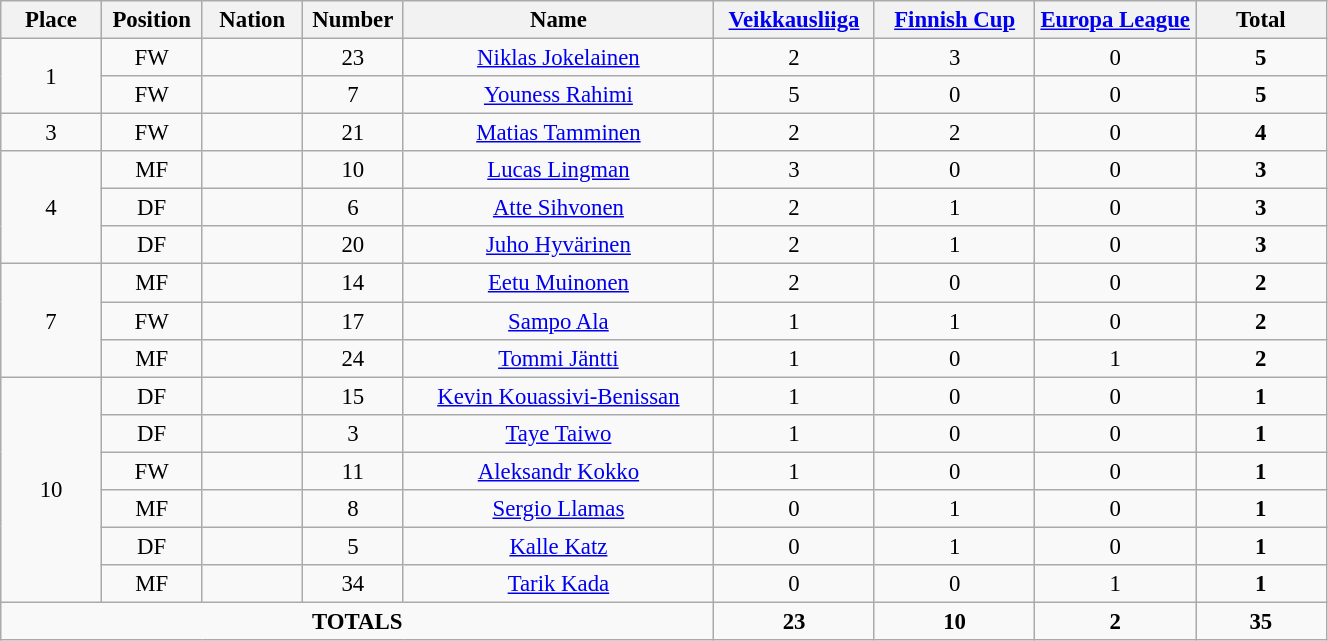<table class="wikitable" style="font-size: 95%; text-align: center;">
<tr>
<th width=60>Place</th>
<th width=60>Position</th>
<th width=60>Nation</th>
<th width=60>Number</th>
<th width=200>Name</th>
<th width=100><a href='#'>Veikkausliiga</a></th>
<th width=100><a href='#'>Finnish Cup</a></th>
<th width=100><a href='#'>Europa League</a></th>
<th width=80><strong>Total</strong></th>
</tr>
<tr>
<td rowspan="2">1</td>
<td>FW</td>
<td></td>
<td>23</td>
<td><a href='#'>Niklas Jokelainen</a></td>
<td>2</td>
<td>3</td>
<td>0</td>
<td><strong>5</strong></td>
</tr>
<tr>
<td>FW</td>
<td></td>
<td>7</td>
<td><a href='#'>Youness Rahimi</a></td>
<td>5</td>
<td>0</td>
<td>0</td>
<td><strong>5</strong></td>
</tr>
<tr>
<td>3</td>
<td>FW</td>
<td></td>
<td>21</td>
<td><a href='#'>Matias Tamminen</a></td>
<td>2</td>
<td>2</td>
<td>0</td>
<td><strong>4</strong></td>
</tr>
<tr>
<td rowspan="3">4</td>
<td>MF</td>
<td></td>
<td>10</td>
<td><a href='#'>Lucas Lingman</a></td>
<td>3</td>
<td>0</td>
<td>0</td>
<td><strong>3</strong></td>
</tr>
<tr>
<td>DF</td>
<td></td>
<td>6</td>
<td><a href='#'>Atte Sihvonen</a></td>
<td>2</td>
<td>1</td>
<td>0</td>
<td><strong>3</strong></td>
</tr>
<tr>
<td>DF</td>
<td></td>
<td>20</td>
<td><a href='#'>Juho Hyvärinen</a></td>
<td>2</td>
<td>1</td>
<td>0</td>
<td><strong>3</strong></td>
</tr>
<tr>
<td rowspan="3">7</td>
<td>MF</td>
<td></td>
<td>14</td>
<td><a href='#'>Eetu Muinonen</a></td>
<td>2</td>
<td>0</td>
<td>0</td>
<td><strong>2</strong></td>
</tr>
<tr>
<td>FW</td>
<td></td>
<td>17</td>
<td><a href='#'>Sampo Ala</a></td>
<td>1</td>
<td>1</td>
<td>0</td>
<td><strong>2</strong></td>
</tr>
<tr>
<td>MF</td>
<td></td>
<td>24</td>
<td><a href='#'>Tommi Jäntti</a></td>
<td>1</td>
<td>0</td>
<td>1</td>
<td><strong>2</strong></td>
</tr>
<tr>
<td rowspan="6">10</td>
<td>DF</td>
<td></td>
<td>15</td>
<td><a href='#'>Kevin Kouassivi-Benissan</a></td>
<td>1</td>
<td>0</td>
<td>0</td>
<td><strong>1</strong></td>
</tr>
<tr>
<td>DF</td>
<td></td>
<td>3</td>
<td><a href='#'>Taye Taiwo</a></td>
<td>1</td>
<td>0</td>
<td>0</td>
<td><strong>1</strong></td>
</tr>
<tr>
<td>FW</td>
<td></td>
<td>11</td>
<td><a href='#'>Aleksandr Kokko</a></td>
<td>1</td>
<td>0</td>
<td>0</td>
<td><strong>1</strong></td>
</tr>
<tr>
<td>MF</td>
<td></td>
<td>8</td>
<td><a href='#'>Sergio Llamas</a></td>
<td>0</td>
<td>1</td>
<td>0</td>
<td><strong>1</strong></td>
</tr>
<tr>
<td>DF</td>
<td></td>
<td>5</td>
<td><a href='#'>Kalle Katz</a></td>
<td>0</td>
<td>1</td>
<td>0</td>
<td><strong>1</strong></td>
</tr>
<tr>
<td>MF</td>
<td></td>
<td>34</td>
<td><a href='#'>Tarik Kada</a></td>
<td>0</td>
<td>0</td>
<td>1</td>
<td><strong>1</strong></td>
</tr>
<tr>
<td colspan="5"><strong>TOTALS</strong></td>
<td><strong>23</strong></td>
<td><strong>10</strong></td>
<td><strong>2</strong></td>
<td><strong>35</strong></td>
</tr>
</table>
